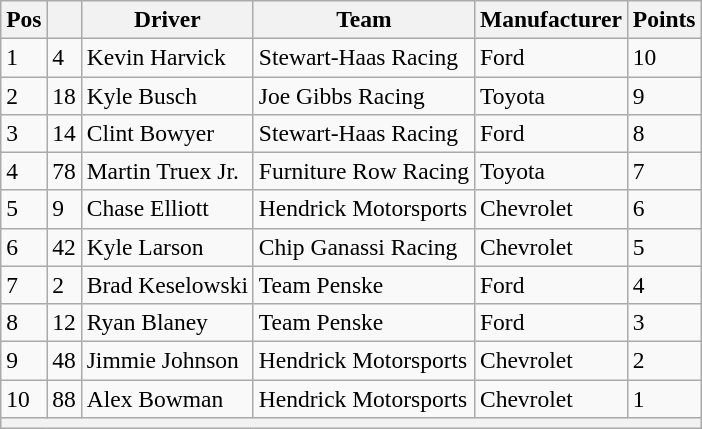<table class="wikitable" style="font-size:98%">
<tr>
<th>Pos</th>
<th></th>
<th>Driver</th>
<th>Team</th>
<th>Manufacturer</th>
<th>Points</th>
</tr>
<tr>
<td>1</td>
<td>4</td>
<td>Kevin Harvick</td>
<td>Stewart-Haas Racing</td>
<td>Ford</td>
<td>10</td>
</tr>
<tr>
<td>2</td>
<td>18</td>
<td>Kyle Busch</td>
<td>Joe Gibbs Racing</td>
<td>Toyota</td>
<td>9</td>
</tr>
<tr>
<td>3</td>
<td>14</td>
<td>Clint Bowyer</td>
<td>Stewart-Haas Racing</td>
<td>Ford</td>
<td>8</td>
</tr>
<tr>
<td>4</td>
<td>78</td>
<td>Martin Truex Jr.</td>
<td>Furniture Row Racing</td>
<td>Toyota</td>
<td>7</td>
</tr>
<tr>
<td>5</td>
<td>9</td>
<td>Chase Elliott</td>
<td>Hendrick Motorsports</td>
<td>Chevrolet</td>
<td>6</td>
</tr>
<tr>
<td>6</td>
<td>42</td>
<td>Kyle Larson</td>
<td>Chip Ganassi Racing</td>
<td>Chevrolet</td>
<td>5</td>
</tr>
<tr>
<td>7</td>
<td>2</td>
<td>Brad Keselowski</td>
<td>Team Penske</td>
<td>Ford</td>
<td>4</td>
</tr>
<tr>
<td>8</td>
<td>12</td>
<td>Ryan Blaney</td>
<td>Team Penske</td>
<td>Ford</td>
<td>3</td>
</tr>
<tr>
<td>9</td>
<td>48</td>
<td>Jimmie Johnson</td>
<td>Hendrick Motorsports</td>
<td>Chevrolet</td>
<td>2</td>
</tr>
<tr>
<td>10</td>
<td>88</td>
<td>Alex Bowman</td>
<td>Hendrick Motorsports</td>
<td>Chevrolet</td>
<td>1</td>
</tr>
<tr>
<th colspan="6"></th>
</tr>
</table>
